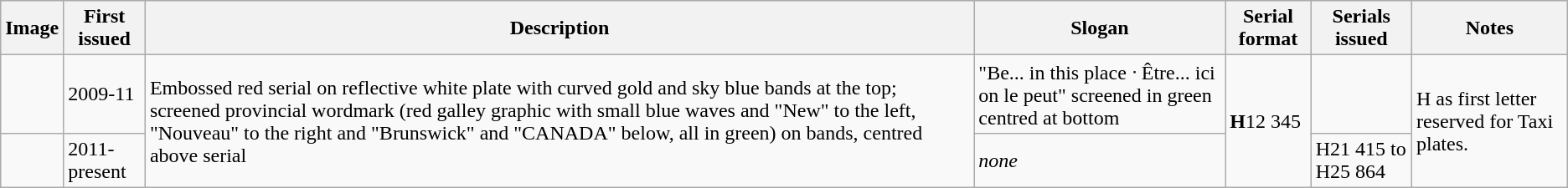<table class="wikitable">
<tr>
<th>Image</th>
<th>First issued</th>
<th>Description</th>
<th>Slogan</th>
<th>Serial format</th>
<th>Serials issued</th>
<th>Notes</th>
</tr>
<tr>
<td></td>
<td>2009-11</td>
<td rowspan="2">Embossed red serial on reflective white plate with curved gold and sky blue bands at the top; screened provincial wordmark (red galley graphic with small blue waves and "New" to the left, "Nouveau" to the right and "Brunswick" and "CANADA" below, all in green) on bands, centred above serial</td>
<td>"Be... in this place  ᐧ  Être... ici on le peut" screened in green centred at bottom</td>
<td rowspan="2"><strong>H</strong>12 345</td>
<td></td>
<td rowspan="2">H as first letter reserved for Taxi plates.</td>
</tr>
<tr>
<td></td>
<td>2011-present</td>
<td><em>none</em></td>
<td>H21 415 to H25 864 </td>
</tr>
</table>
